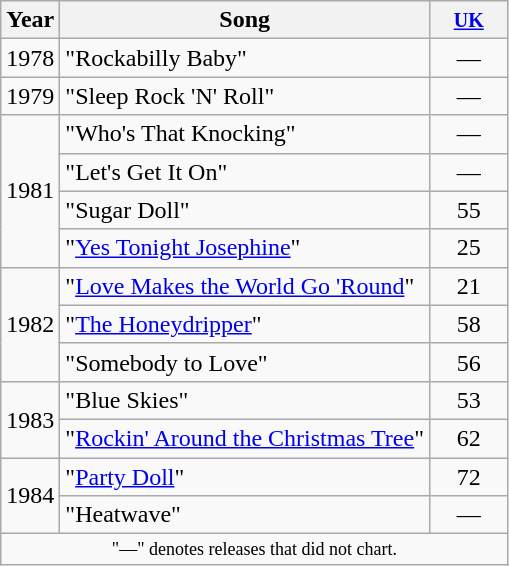<table class="wikitable">
<tr>
<th>Year</th>
<th>Song</th>
<th style="width:45px;"><small><a href='#'>UK</a></small><br></th>
</tr>
<tr>
<td>1978</td>
<td>"Rockabilly Baby"</td>
<td align=center>—</td>
</tr>
<tr>
<td>1979</td>
<td>"Sleep Rock 'N' Roll"</td>
<td align=center>—</td>
</tr>
<tr>
<td rowspan="4">1981</td>
<td>"Who's That Knocking"</td>
<td align=center>—</td>
</tr>
<tr>
<td>"Let's Get It On"</td>
<td align=center>—</td>
</tr>
<tr>
<td>"Sugar Doll"</td>
<td align=center>55</td>
</tr>
<tr>
<td>"<a href='#'>Yes Tonight Josephine</a>"</td>
<td align=center>25</td>
</tr>
<tr>
<td rowspan="3">1982</td>
<td>"<a href='#'>Love Makes the World Go 'Round</a>"</td>
<td align=center>21</td>
</tr>
<tr>
<td>"<a href='#'>The Honeydripper</a>"</td>
<td align=center>58</td>
</tr>
<tr>
<td>"Somebody to Love"</td>
<td align=center>56</td>
</tr>
<tr>
<td rowspan="2">1983</td>
<td>"Blue Skies"</td>
<td align=center>53</td>
</tr>
<tr>
<td>"<a href='#'>Rockin' Around the Christmas Tree</a>"</td>
<td align=center>62</td>
</tr>
<tr>
<td rowspan="2">1984</td>
<td>"<a href='#'>Party Doll</a>"</td>
<td align=center>72</td>
</tr>
<tr>
<td>"Heatwave"</td>
<td align=center>—</td>
</tr>
<tr>
<td colspan="4" style="text-align:center; font-size:9pt;">"—" denotes releases that did not chart.</td>
</tr>
</table>
